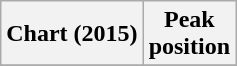<table class="wikitable sortable plainrowheaders" style="text-align:center">
<tr>
<th scope="col">Chart (2015)</th>
<th scope="col">Peak<br> position</th>
</tr>
<tr>
</tr>
</table>
